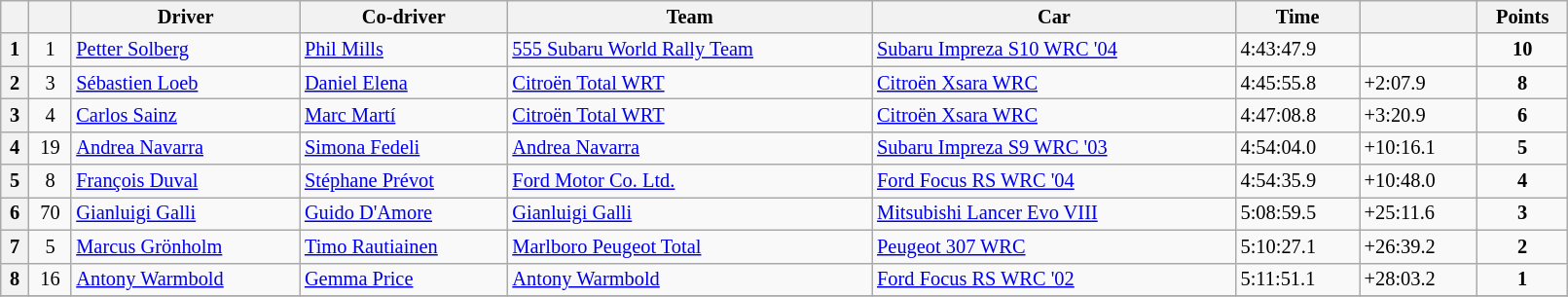<table class="wikitable" width=85% style="font-size: 85%;">
<tr>
<th></th>
<th></th>
<th>Driver</th>
<th>Co-driver</th>
<th>Team</th>
<th>Car</th>
<th>Time</th>
<th></th>
<th>Points</th>
</tr>
<tr>
<th>1</th>
<td align="center">1</td>
<td> <a href='#'>Petter Solberg</a></td>
<td> <a href='#'>Phil Mills</a></td>
<td> <a href='#'>555 Subaru World Rally Team</a></td>
<td><a href='#'>Subaru Impreza S10 WRC '04</a></td>
<td>4:43:47.9</td>
<td></td>
<td align="center"><strong>10</strong></td>
</tr>
<tr>
<th>2</th>
<td align="center">3</td>
<td> <a href='#'>Sébastien Loeb</a></td>
<td> <a href='#'>Daniel Elena</a></td>
<td> <a href='#'>Citroën Total WRT</a></td>
<td><a href='#'>Citroën Xsara WRC</a></td>
<td>4:45:55.8</td>
<td>+2:07.9</td>
<td align="center"><strong>8</strong></td>
</tr>
<tr>
<th>3</th>
<td align="center">4</td>
<td> <a href='#'>Carlos Sainz</a></td>
<td> <a href='#'>Marc Martí</a></td>
<td> <a href='#'>Citroën Total WRT</a></td>
<td><a href='#'>Citroën Xsara WRC</a></td>
<td>4:47:08.8</td>
<td>+3:20.9</td>
<td align="center"><strong>6</strong></td>
</tr>
<tr>
<th>4</th>
<td align="center">19</td>
<td> <a href='#'>Andrea Navarra</a></td>
<td> <a href='#'>Simona Fedeli</a></td>
<td> <a href='#'>Andrea Navarra</a></td>
<td><a href='#'>Subaru Impreza S9 WRC '03</a></td>
<td>4:54:04.0</td>
<td>+10:16.1</td>
<td align="center"><strong>5</strong></td>
</tr>
<tr>
<th>5</th>
<td align="center">8</td>
<td> <a href='#'>François Duval</a></td>
<td> <a href='#'>Stéphane Prévot</a></td>
<td> <a href='#'>Ford Motor Co. Ltd.</a></td>
<td><a href='#'>Ford Focus RS WRC '04</a></td>
<td>4:54:35.9</td>
<td>+10:48.0</td>
<td align="center"><strong>4</strong></td>
</tr>
<tr>
<th>6</th>
<td align="center">70</td>
<td> <a href='#'>Gianluigi Galli</a></td>
<td> <a href='#'>Guido D'Amore</a></td>
<td> <a href='#'>Gianluigi Galli</a></td>
<td><a href='#'>Mitsubishi Lancer Evo VIII</a></td>
<td>5:08:59.5</td>
<td>+25:11.6</td>
<td align="center"><strong>3</strong></td>
</tr>
<tr>
<th>7</th>
<td align="center">5</td>
<td> <a href='#'>Marcus Grönholm</a></td>
<td> <a href='#'>Timo Rautiainen</a></td>
<td> <a href='#'>Marlboro Peugeot Total</a></td>
<td><a href='#'>Peugeot 307 WRC</a></td>
<td>5:10:27.1</td>
<td>+26:39.2</td>
<td align="center"><strong>2</strong></td>
</tr>
<tr>
<th>8</th>
<td align="center">16</td>
<td> <a href='#'>Antony Warmbold</a></td>
<td> <a href='#'>Gemma Price</a></td>
<td> <a href='#'>Antony Warmbold</a></td>
<td><a href='#'>Ford Focus RS WRC '02</a></td>
<td>5:11:51.1</td>
<td>+28:03.2</td>
<td align="center"><strong>1</strong></td>
</tr>
<tr>
</tr>
</table>
